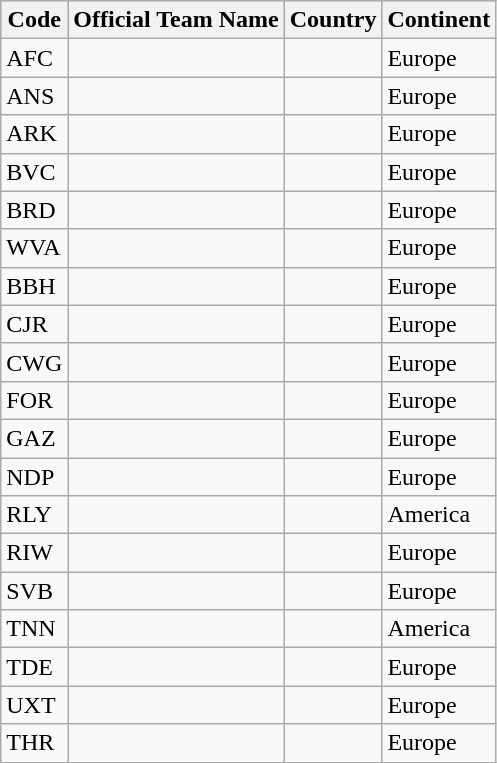<table class="wikitable sortable">
<tr style="background:#ccf;">
<th>Code</th>
<th>Official Team Name</th>
<th>Country</th>
<th>Continent</th>
</tr>
<tr>
<td>AFC</td>
<td></td>
<td></td>
<td>Europe</td>
</tr>
<tr>
<td>ANS</td>
<td></td>
<td></td>
<td>Europe</td>
</tr>
<tr>
<td>ARK</td>
<td></td>
<td></td>
<td>Europe</td>
</tr>
<tr>
<td>BVC</td>
<td></td>
<td></td>
<td>Europe</td>
</tr>
<tr>
<td>BRD</td>
<td></td>
<td></td>
<td>Europe</td>
</tr>
<tr>
<td>WVA</td>
<td></td>
<td></td>
<td>Europe</td>
</tr>
<tr>
<td>BBH</td>
<td></td>
<td></td>
<td>Europe</td>
</tr>
<tr>
<td>CJR</td>
<td></td>
<td></td>
<td>Europe</td>
</tr>
<tr>
<td>CWG</td>
<td></td>
<td></td>
<td>Europe</td>
</tr>
<tr>
<td>FOR</td>
<td></td>
<td></td>
<td>Europe</td>
</tr>
<tr>
<td>GAZ</td>
<td></td>
<td></td>
<td>Europe</td>
</tr>
<tr>
<td>NDP</td>
<td></td>
<td></td>
<td>Europe</td>
</tr>
<tr>
<td>RLY</td>
<td></td>
<td></td>
<td>America</td>
</tr>
<tr>
<td>RIW</td>
<td></td>
<td></td>
<td>Europe</td>
</tr>
<tr>
<td>SVB</td>
<td></td>
<td></td>
<td>Europe</td>
</tr>
<tr>
<td>TNN</td>
<td></td>
<td></td>
<td>America</td>
</tr>
<tr>
<td>TDE</td>
<td></td>
<td></td>
<td>Europe</td>
</tr>
<tr>
<td>UXT</td>
<td></td>
<td></td>
<td>Europe</td>
</tr>
<tr>
<td>THR</td>
<td></td>
<td></td>
<td>Europe</td>
</tr>
<tr>
</tr>
</table>
